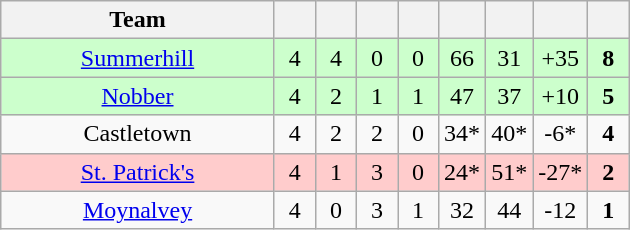<table class="wikitable" style="text-align:center">
<tr>
<th style="width:175px;">Team</th>
<th width="20"></th>
<th width="20"></th>
<th width="20"></th>
<th width="20"></th>
<th width="20"></th>
<th width="20"></th>
<th width="20"></th>
<th width="20"></th>
</tr>
<tr style="background:#cfc;">
<td><a href='#'>Summerhill</a></td>
<td>4</td>
<td>4</td>
<td>0</td>
<td>0</td>
<td>66</td>
<td>31</td>
<td>+35</td>
<td><strong>8</strong></td>
</tr>
<tr style="background:#cfc;">
<td><a href='#'>Nobber</a></td>
<td>4</td>
<td>2</td>
<td>1</td>
<td>1</td>
<td>47</td>
<td>37</td>
<td>+10</td>
<td><strong>5</strong></td>
</tr>
<tr>
<td>Castletown</td>
<td>4</td>
<td>2</td>
<td>2</td>
<td>0</td>
<td>34*</td>
<td>40*</td>
<td>-6*</td>
<td><strong>4</strong></td>
</tr>
<tr style="background:#fcc;">
<td><a href='#'>St. Patrick's</a></td>
<td>4</td>
<td>1</td>
<td>3</td>
<td>0</td>
<td>24*</td>
<td>51*</td>
<td>-27*</td>
<td><strong>2</strong></td>
</tr>
<tr>
<td><a href='#'>Moynalvey</a></td>
<td>4</td>
<td>0</td>
<td>3</td>
<td>1</td>
<td>32</td>
<td>44</td>
<td>-12</td>
<td><strong>1</strong></td>
</tr>
</table>
